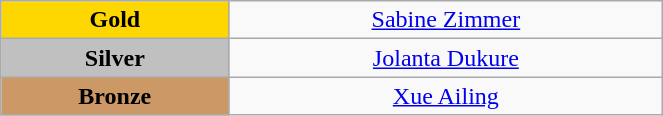<table class="wikitable" style="text-align:center; " width="35%">
<tr>
<td bgcolor="gold"><strong>Gold</strong></td>
<td><a href='#'>Sabine Zimmer</a><br>  <small><em></em></small></td>
</tr>
<tr>
<td bgcolor="silver"><strong>Silver</strong></td>
<td><a href='#'>Jolanta Dukure</a><br>  <small><em></em></small></td>
</tr>
<tr>
<td bgcolor="CC9966"><strong>Bronze</strong></td>
<td><a href='#'>Xue Ailing</a><br>  <small><em></em></small></td>
</tr>
</table>
